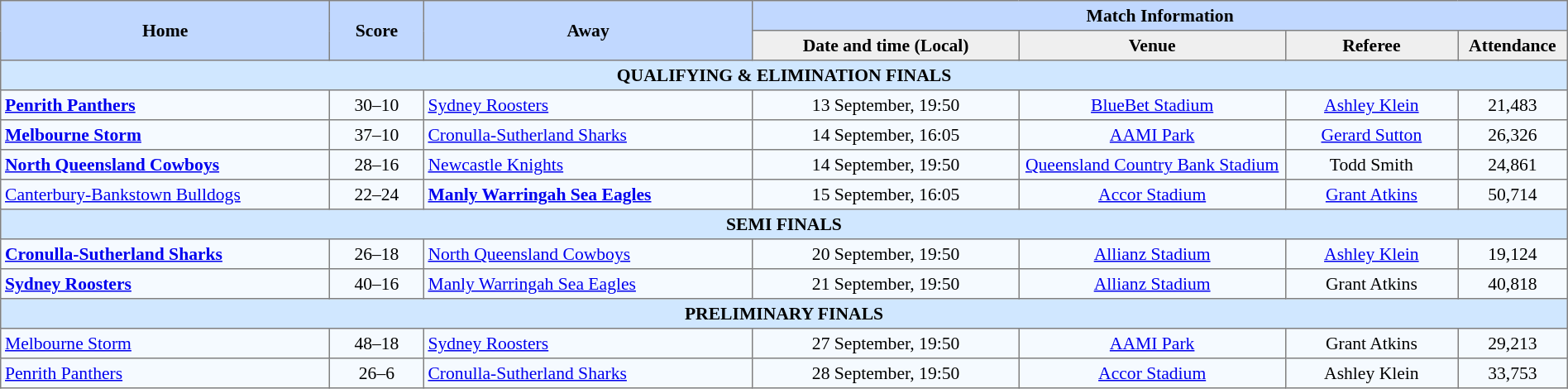<table border="1" cellpadding="3" cellspacing="0" style="border-collapse:collapse; font-size:90%; text-align:center; width:100%;">
<tr style="background:#c1d8ff;">
<th rowspan="2" style="width:21%;">Home</th>
<th rowspan="2" style="width:6%;">Score</th>
<th rowspan="2" style="width:21%;">Away</th>
<th colspan=6>Match Information</th>
</tr>
<tr style="background:#efefef;">
<th width=17%>Date and time (Local)</th>
<th width=17%>Venue</th>
<th width=11%>Referee</th>
<th width=7%>Attendance</th>
</tr>
<tr style="background:#d0e7ff;">
<td colspan=7><strong>QUALIFYING & ELIMINATION FINALS</strong></td>
</tr>
<tr style="background:#f5faff;">
<td align=left><strong> <a href='#'>Penrith Panthers</a></strong></td>
<td>30–10</td>
<td align=left> <a href='#'>Sydney Roosters</a></td>
<td>13 September, 19:50</td>
<td><a href='#'>BlueBet Stadium</a></td>
<td><a href='#'>Ashley Klein</a></td>
<td>21,483</td>
</tr>
<tr style="background:#f5faff;">
<td align=left><strong> <a href='#'>Melbourne Storm</a></strong></td>
<td>37–10</td>
<td align=left> <a href='#'>Cronulla-Sutherland Sharks</a></td>
<td>14 September, 16:05</td>
<td><a href='#'>AAMI Park</a></td>
<td><a href='#'>Gerard Sutton</a></td>
<td>26,326</td>
</tr>
<tr style="background:#f5faff;">
<td align=left><strong> <a href='#'>North Queensland Cowboys</a></strong></td>
<td>28–16</td>
<td align=left> <a href='#'>Newcastle Knights</a></td>
<td>14 September, 19:50</td>
<td><a href='#'>Queensland Country Bank Stadium</a></td>
<td>Todd Smith</td>
<td>24,861</td>
</tr>
<tr style="background:#f5faff;">
<td align=left> <a href='#'>Canterbury-Bankstown Bulldogs</a></td>
<td>22–24</td>
<td align=left><strong> <a href='#'>Manly Warringah Sea Eagles</a></strong></td>
<td>15 September, 16:05</td>
<td><a href='#'>Accor Stadium</a></td>
<td><a href='#'>Grant Atkins</a></td>
<td>50,714</td>
</tr>
<tr style="background:#d0e7ff;">
<td colspan=7><strong>SEMI FINALS</strong></td>
</tr>
<tr style="background:#f5faff;">
<td align=left><strong> <a href='#'>Cronulla-Sutherland Sharks</a></strong></td>
<td>26–18</td>
<td align=left> <a href='#'>North Queensland Cowboys</a></td>
<td>20 September, 19:50</td>
<td><a href='#'>Allianz Stadium</a></td>
<td><a href='#'>Ashley Klein</a></td>
<td>19,124</td>
</tr>
<tr style="background:#f5faff;">
<td align=left><strong> <a href='#'>Sydney Roosters</a></strong></td>
<td>40–16</td>
<td align=left> <a href='#'>Manly Warringah Sea Eagles</a></td>
<td>21 September, 19:50</td>
<td><a href='#'>Allianz Stadium</a></td>
<td>Grant Atkins</td>
<td>40,818</td>
</tr>
<tr style="background:#d0e7ff;">
<td colspan=7><strong>PRELIMINARY FINALS</strong></td>
</tr>
<tr style="background:#f5faff;">
<td align=left> <a href='#'>Melbourne Storm</a></td>
<td>48–18</td>
<td align=left> <a href='#'>Sydney Roosters</a></td>
<td>27 September, 19:50</td>
<td><a href='#'>AAMI Park</a></td>
<td>Grant Atkins</td>
<td>29,213</td>
</tr>
<tr style="background:#f5faff;">
<td align=left> <a href='#'>Penrith Panthers</a></td>
<td>26–6</td>
<td align=left> <a href='#'>Cronulla-Sutherland Sharks</a></td>
<td>28 September, 19:50</td>
<td><a href='#'>Accor Stadium</a></td>
<td>Ashley Klein</td>
<td>33,753</td>
</tr>
</table>
